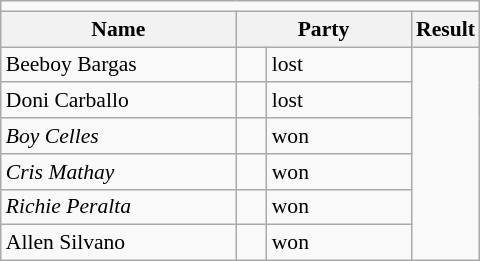<table class=wikitable style="font-size:90%">
<tr>
<td colspan=4 bgcolor=></td>
</tr>
<tr>
<th width=150px>Name</th>
<th colspan=2 width=110px>Party</th>
<th>Result</th>
</tr>
<tr>
<td>Beeboy Bargas</td>
<td></td>
<td>lost</td>
</tr>
<tr>
<td>Doni Carballo</td>
<td></td>
<td>lost</td>
</tr>
<tr>
<td><em>Boy Celles</em></td>
<td></td>
<td>won</td>
</tr>
<tr>
<td><em>Cris Mathay</em></td>
<td></td>
<td>won</td>
</tr>
<tr>
<td><em>Richie Peralta</em></td>
<td></td>
<td>won</td>
</tr>
<tr>
<td>Allen Silvano</td>
<td></td>
<td>won</td>
</tr>
</table>
